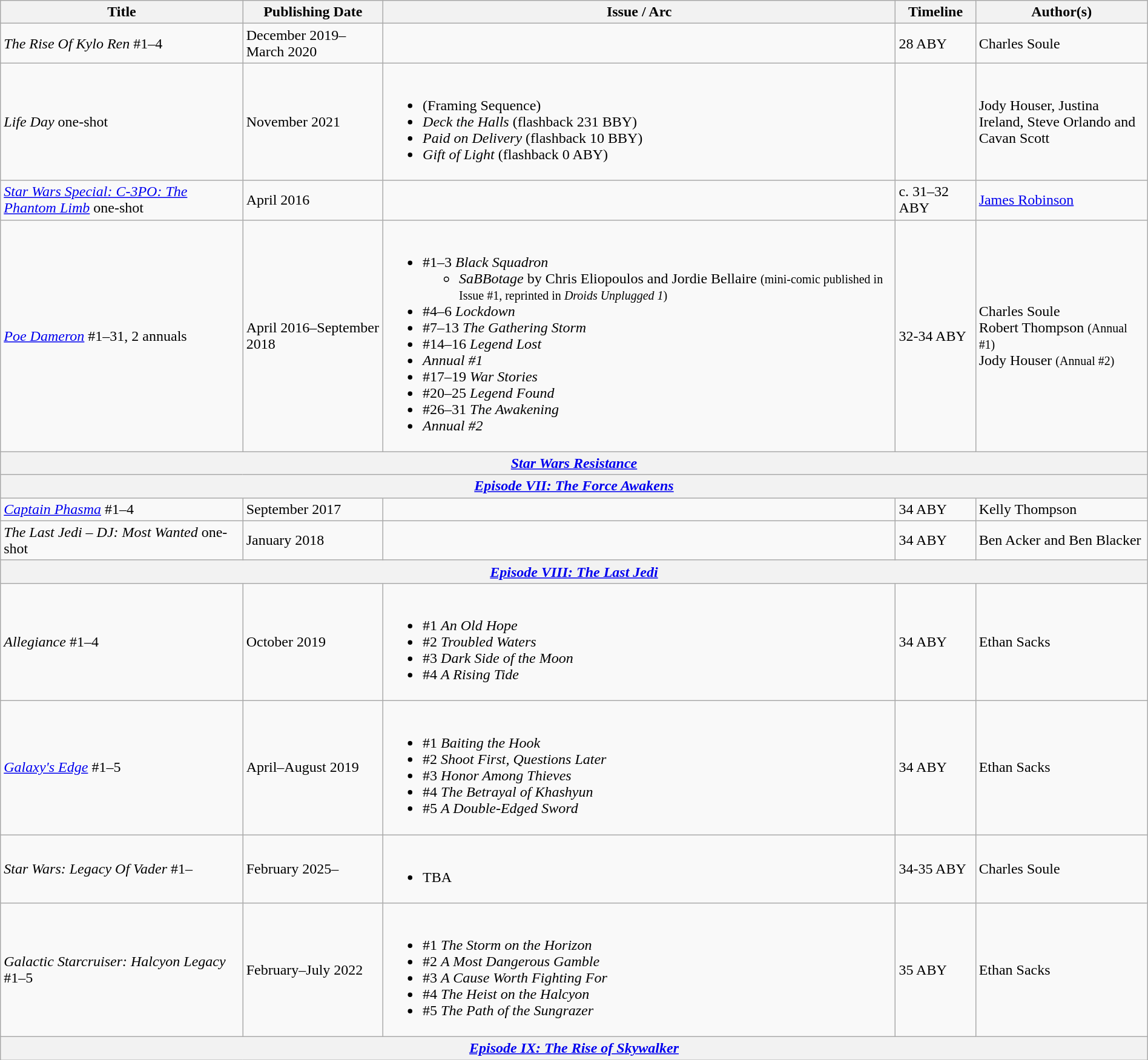<table class="wikitable" width="100%">
<tr>
<th>Title</th>
<th>Publishing Date</th>
<th>Issue / Arc</th>
<th>Timeline</th>
<th width=15%>Author(s)</th>
</tr>
<tr>
<td><em>The Rise Of Kylo Ren</em> #1–4</td>
<td>December 2019–March 2020</td>
<td></td>
<td>28 ABY</td>
<td>Charles Soule</td>
</tr>
<tr>
<td><em>Life Day</em> one-shot</td>
<td>November 2021</td>
<td><br><ul><li>(Framing Sequence)</li><li><em>Deck the Halls</em> (flashback 231 BBY)</li><li><em>Paid on Delivery</em> (flashback 10 BBY)</li><li><em>Gift of Light</em> (flashback 0 ABY)</li></ul></td>
<td></td>
<td>Jody Houser, Justina Ireland, Steve Orlando and Cavan Scott</td>
</tr>
<tr>
<td><em><a href='#'>Star Wars Special: C-3PO: The Phantom Limb</a></em> one-shot</td>
<td>April 2016</td>
<td></td>
<td>c. 31–32 ABY</td>
<td><a href='#'>James Robinson</a></td>
</tr>
<tr>
<td><em><a href='#'>Poe Dameron</a></em> #1–31, 2 annuals</td>
<td>April 2016–September 2018</td>
<td><br><ul><li>#1–3 <em>Black Squadron</em><ul><li><em>SaBBotage</em> by Chris Eliopoulos and Jordie Bellaire <small>(mini-comic published in Issue #1, reprinted in <em>Droids Unplugged 1</em>)</small></li></ul></li><li>#4–6 <em>Lockdown</em></li><li>#7–13 <em>The Gathering Storm</em></li><li>#14–16 <em>Legend Lost</em></li><li><em>Annual #1</em></li><li>#17–19 <em>War Stories</em></li><li>#20–25 <em>Legend Found</em></li><li>#26–31 <em>The Awakening</em></li><li><em>Annual #2</em></li></ul></td>
<td>32-34 ABY</td>
<td>Charles Soule<br>Robert Thompson <small>(Annual #1)</small><br>Jody Houser <small>(Annual #2)</small></td>
</tr>
<tr>
<th colspan="5"><em><a href='#'>Star Wars Resistance</a></em></th>
</tr>
<tr>
<th colspan="5"><em><a href='#'>Episode VII: The Force Awakens</a></em></th>
</tr>
<tr>
<td><em><a href='#'>Captain Phasma</a></em> #1–4</td>
<td>September 2017</td>
<td></td>
<td>34 ABY</td>
<td>Kelly Thompson</td>
</tr>
<tr>
<td><em>The Last Jedi – DJ: Most Wanted</em> one-shot</td>
<td>January 2018</td>
<td></td>
<td>34 ABY</td>
<td>Ben Acker and Ben Blacker</td>
</tr>
<tr>
<th colspan="5"><em><a href='#'>Episode VIII: The Last Jedi</a></em></th>
</tr>
<tr>
<td><em>Allegiance</em> #1–4</td>
<td>October 2019</td>
<td><br><ul><li>#1 <em>An Old Hope</em></li><li>#2 <em>Troubled Waters</em></li><li>#3 <em>Dark Side of the Moon</em></li><li>#4 <em>A Rising Tide</em></li></ul></td>
<td>34 ABY</td>
<td>Ethan Sacks</td>
</tr>
<tr>
<td><em><a href='#'>Galaxy's Edge</a></em> #1–5</td>
<td>April–August 2019</td>
<td><br><ul><li>#1 <em>Baiting the Hook</em></li><li>#2 <em>Shoot First, Questions Later</em></li><li>#3 <em>Honor Among Thieves</em></li><li>#4 <em>The Betrayal of Khashyun</em></li><li>#5 <em>A Double-Edged Sword</em></li></ul></td>
<td>34 ABY</td>
<td>Ethan Sacks</td>
</tr>
<tr>
<td><em>Star Wars: Legacy Of Vader</em> #1–</td>
<td>February 2025–</td>
<td><br><ul><li>TBA</li></ul></td>
<td>34-35 ABY</td>
<td>Charles Soule</td>
</tr>
<tr>
<td><em>Galactic Starcruiser: Halcyon Legacy</em> #1–5</td>
<td>February–July 2022</td>
<td><br><ul><li>#1 <em>The Storm on the Horizon</em></li><li>#2 <em>A Most Dangerous Gamble</em></li><li>#3 <em>A Cause Worth Fighting For</em></li><li>#4 <em>The Heist on the Halcyon</em></li><li>#5 <em>The Path of the Sungrazer</em></li></ul></td>
<td>35 ABY</td>
<td>Ethan Sacks</td>
</tr>
<tr>
<th colspan="5"><em><a href='#'>Episode IX: The Rise of Skywalker</a></em></th>
</tr>
</table>
